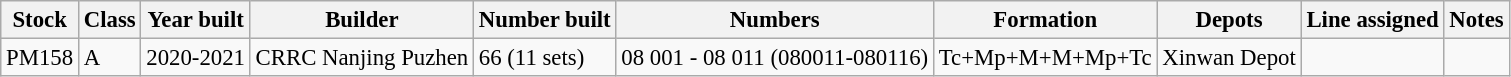<table class="wikitable sortable" style="font-size: 95%;" |>
<tr>
<th>Stock</th>
<th>Class</th>
<th>Year built</th>
<th>Builder</th>
<th>Number built</th>
<th>Numbers</th>
<th>Formation</th>
<th>Depots</th>
<th>Line assigned</th>
<th>Notes</th>
</tr>
<tr bo,>
<td>PM158</td>
<td>A</td>
<td>2020-2021</td>
<td>CRRC Nanjing Puzhen</td>
<td>66 (11 sets)</td>
<td>08 001 - 08 011 (080011-080116)</td>
<td>Tc+Mp+M+M+Mp+Tc</td>
<td>Xinwan Depot</td>
<td></td>
<td></td>
</tr>
</table>
